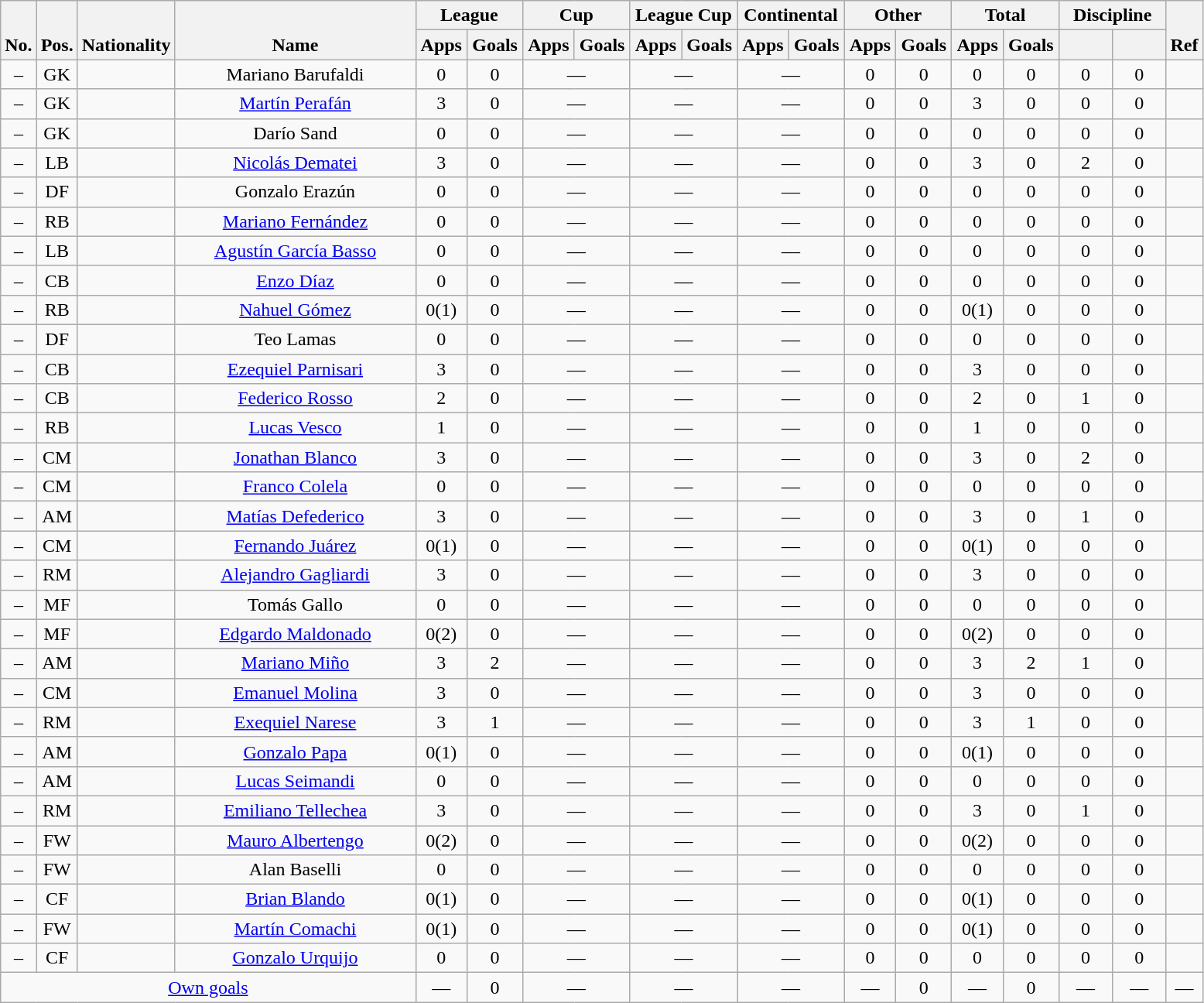<table class="wikitable" style="text-align:center">
<tr>
<th rowspan="2" valign="bottom">No.</th>
<th rowspan="2" valign="bottom">Pos.</th>
<th rowspan="2" valign="bottom">Nationality</th>
<th rowspan="2" valign="bottom" width="200">Name</th>
<th colspan="2" width="85">League</th>
<th colspan="2" width="85">Cup</th>
<th colspan="2" width="85">League Cup</th>
<th colspan="2" width="85">Continental</th>
<th colspan="2" width="85">Other</th>
<th colspan="2" width="85">Total</th>
<th colspan="2" width="85">Discipline</th>
<th rowspan="2" valign="bottom">Ref</th>
</tr>
<tr>
<th>Apps</th>
<th>Goals</th>
<th>Apps</th>
<th>Goals</th>
<th>Apps</th>
<th>Goals</th>
<th>Apps</th>
<th>Goals</th>
<th>Apps</th>
<th>Goals</th>
<th>Apps</th>
<th>Goals</th>
<th></th>
<th></th>
</tr>
<tr>
<td align="center">–</td>
<td align="center">GK</td>
<td align="center"></td>
<td align="center">Mariano Barufaldi</td>
<td>0</td>
<td>0</td>
<td colspan="2">—</td>
<td colspan="2">—</td>
<td colspan="2">—</td>
<td>0</td>
<td>0</td>
<td>0</td>
<td>0</td>
<td>0</td>
<td>0</td>
<td></td>
</tr>
<tr>
<td align="center">–</td>
<td align="center">GK</td>
<td align="center"></td>
<td align="center"><a href='#'>Martín Perafán</a></td>
<td>3</td>
<td>0</td>
<td colspan="2">—</td>
<td colspan="2">—</td>
<td colspan="2">—</td>
<td>0</td>
<td>0</td>
<td>3</td>
<td>0</td>
<td>0</td>
<td>0</td>
<td></td>
</tr>
<tr>
<td align="center">–</td>
<td align="center">GK</td>
<td align="center"></td>
<td align="center">Darío Sand</td>
<td>0</td>
<td>0</td>
<td colspan="2">—</td>
<td colspan="2">—</td>
<td colspan="2">—</td>
<td>0</td>
<td>0</td>
<td>0</td>
<td>0</td>
<td>0</td>
<td>0</td>
<td></td>
</tr>
<tr>
<td align="center">–</td>
<td align="center">LB</td>
<td align="center"></td>
<td align="center"><a href='#'>Nicolás Dematei</a></td>
<td>3</td>
<td>0</td>
<td colspan="2">—</td>
<td colspan="2">—</td>
<td colspan="2">—</td>
<td>0</td>
<td>0</td>
<td>3</td>
<td>0</td>
<td>2</td>
<td>0</td>
<td></td>
</tr>
<tr>
<td align="center">–</td>
<td align="center">DF</td>
<td align="center"></td>
<td align="center">Gonzalo Erazún</td>
<td>0</td>
<td>0</td>
<td colspan="2">—</td>
<td colspan="2">—</td>
<td colspan="2">—</td>
<td>0</td>
<td>0</td>
<td>0</td>
<td>0</td>
<td>0</td>
<td>0</td>
<td></td>
</tr>
<tr>
<td align="center">–</td>
<td align="center">RB</td>
<td align="center"></td>
<td align="center"><a href='#'>Mariano Fernández</a></td>
<td>0</td>
<td>0</td>
<td colspan="2">—</td>
<td colspan="2">—</td>
<td colspan="2">—</td>
<td>0</td>
<td>0</td>
<td>0</td>
<td>0</td>
<td>0</td>
<td>0</td>
<td></td>
</tr>
<tr>
<td align="center">–</td>
<td align="center">LB</td>
<td align="center"></td>
<td align="center"><a href='#'>Agustín García Basso</a></td>
<td>0</td>
<td>0</td>
<td colspan="2">—</td>
<td colspan="2">—</td>
<td colspan="2">—</td>
<td>0</td>
<td>0</td>
<td>0</td>
<td>0</td>
<td>0</td>
<td>0</td>
<td></td>
</tr>
<tr>
<td align="center">–</td>
<td align="center">CB</td>
<td align="center"></td>
<td align="center"><a href='#'>Enzo Díaz</a></td>
<td>0</td>
<td>0</td>
<td colspan="2">—</td>
<td colspan="2">—</td>
<td colspan="2">—</td>
<td>0</td>
<td>0</td>
<td>0</td>
<td>0</td>
<td>0</td>
<td>0</td>
<td></td>
</tr>
<tr>
<td align="center">–</td>
<td align="center">RB</td>
<td align="center"></td>
<td align="center"><a href='#'>Nahuel Gómez</a></td>
<td>0(1)</td>
<td>0</td>
<td colspan="2">—</td>
<td colspan="2">—</td>
<td colspan="2">—</td>
<td>0</td>
<td>0</td>
<td>0(1)</td>
<td>0</td>
<td>0</td>
<td>0</td>
<td></td>
</tr>
<tr>
<td align="center">–</td>
<td align="center">DF</td>
<td align="center"></td>
<td align="center">Teo Lamas</td>
<td>0</td>
<td>0</td>
<td colspan="2">—</td>
<td colspan="2">—</td>
<td colspan="2">—</td>
<td>0</td>
<td>0</td>
<td>0</td>
<td>0</td>
<td>0</td>
<td>0</td>
<td></td>
</tr>
<tr>
<td align="center">–</td>
<td align="center">CB</td>
<td align="center"></td>
<td align="center"><a href='#'>Ezequiel Parnisari</a></td>
<td>3</td>
<td>0</td>
<td colspan="2">—</td>
<td colspan="2">—</td>
<td colspan="2">—</td>
<td>0</td>
<td>0</td>
<td>3</td>
<td>0</td>
<td>0</td>
<td>0</td>
<td></td>
</tr>
<tr>
<td align="center">–</td>
<td align="center">CB</td>
<td align="center"></td>
<td align="center"><a href='#'>Federico Rosso</a></td>
<td>2</td>
<td>0</td>
<td colspan="2">—</td>
<td colspan="2">—</td>
<td colspan="2">—</td>
<td>0</td>
<td>0</td>
<td>2</td>
<td>0</td>
<td>1</td>
<td>0</td>
<td></td>
</tr>
<tr>
<td align="center">–</td>
<td align="center">RB</td>
<td align="center"></td>
<td align="center"><a href='#'>Lucas Vesco</a></td>
<td>1</td>
<td>0</td>
<td colspan="2">—</td>
<td colspan="2">—</td>
<td colspan="2">—</td>
<td>0</td>
<td>0</td>
<td>1</td>
<td>0</td>
<td>0</td>
<td>0</td>
<td></td>
</tr>
<tr>
<td align="center">–</td>
<td align="center">CM</td>
<td align="center"></td>
<td align="center"><a href='#'>Jonathan Blanco</a></td>
<td>3</td>
<td>0</td>
<td colspan="2">—</td>
<td colspan="2">—</td>
<td colspan="2">—</td>
<td>0</td>
<td>0</td>
<td>3</td>
<td>0</td>
<td>2</td>
<td>0</td>
<td></td>
</tr>
<tr>
<td align="center">–</td>
<td align="center">CM</td>
<td align="center"></td>
<td align="center"><a href='#'>Franco Colela</a></td>
<td>0</td>
<td>0</td>
<td colspan="2">—</td>
<td colspan="2">—</td>
<td colspan="2">—</td>
<td>0</td>
<td>0</td>
<td>0</td>
<td>0</td>
<td>0</td>
<td>0</td>
<td></td>
</tr>
<tr>
<td align="center">–</td>
<td align="center">AM</td>
<td align="center"></td>
<td align="center"><a href='#'>Matías Defederico</a></td>
<td>3</td>
<td>0</td>
<td colspan="2">—</td>
<td colspan="2">—</td>
<td colspan="2">—</td>
<td>0</td>
<td>0</td>
<td>3</td>
<td>0</td>
<td>1</td>
<td>0</td>
<td></td>
</tr>
<tr>
<td align="center">–</td>
<td align="center">CM</td>
<td align="center"></td>
<td align="center"><a href='#'>Fernando Juárez</a></td>
<td>0(1)</td>
<td>0</td>
<td colspan="2">—</td>
<td colspan="2">—</td>
<td colspan="2">—</td>
<td>0</td>
<td>0</td>
<td>0(1)</td>
<td>0</td>
<td>0</td>
<td>0</td>
<td></td>
</tr>
<tr>
<td align="center">–</td>
<td align="center">RM</td>
<td align="center"></td>
<td align="center"><a href='#'>Alejandro Gagliardi</a></td>
<td>3</td>
<td>0</td>
<td colspan="2">—</td>
<td colspan="2">—</td>
<td colspan="2">—</td>
<td>0</td>
<td>0</td>
<td>3</td>
<td>0</td>
<td>0</td>
<td>0</td>
<td></td>
</tr>
<tr>
<td align="center">–</td>
<td align="center">MF</td>
<td align="center"></td>
<td align="center">Tomás Gallo</td>
<td>0</td>
<td>0</td>
<td colspan="2">—</td>
<td colspan="2">—</td>
<td colspan="2">—</td>
<td>0</td>
<td>0</td>
<td>0</td>
<td>0</td>
<td>0</td>
<td>0</td>
<td></td>
</tr>
<tr>
<td align="center">–</td>
<td align="center">MF</td>
<td align="center"></td>
<td align="center"><a href='#'>Edgardo Maldonado</a></td>
<td>0(2)</td>
<td>0</td>
<td colspan="2">—</td>
<td colspan="2">—</td>
<td colspan="2">—</td>
<td>0</td>
<td>0</td>
<td>0(2)</td>
<td>0</td>
<td>0</td>
<td>0</td>
<td></td>
</tr>
<tr>
<td align="center">–</td>
<td align="center">AM</td>
<td align="center"></td>
<td align="center"><a href='#'>Mariano Miño</a></td>
<td>3</td>
<td>2</td>
<td colspan="2">—</td>
<td colspan="2">—</td>
<td colspan="2">—</td>
<td>0</td>
<td>0</td>
<td>3</td>
<td>2</td>
<td>1</td>
<td>0</td>
<td></td>
</tr>
<tr>
<td align="center">–</td>
<td align="center">CM</td>
<td align="center"></td>
<td align="center"><a href='#'>Emanuel Molina</a></td>
<td>3</td>
<td>0</td>
<td colspan="2">—</td>
<td colspan="2">—</td>
<td colspan="2">—</td>
<td>0</td>
<td>0</td>
<td>3</td>
<td>0</td>
<td>0</td>
<td>0</td>
<td></td>
</tr>
<tr>
<td align="center">–</td>
<td align="center">RM</td>
<td align="center"></td>
<td align="center"><a href='#'>Exequiel Narese</a></td>
<td>3</td>
<td>1</td>
<td colspan="2">—</td>
<td colspan="2">—</td>
<td colspan="2">—</td>
<td>0</td>
<td>0</td>
<td>3</td>
<td>1</td>
<td>0</td>
<td>0</td>
<td></td>
</tr>
<tr>
<td align="center">–</td>
<td align="center">AM</td>
<td align="center"></td>
<td align="center"><a href='#'>Gonzalo Papa</a></td>
<td>0(1)</td>
<td>0</td>
<td colspan="2">—</td>
<td colspan="2">—</td>
<td colspan="2">—</td>
<td>0</td>
<td>0</td>
<td>0(1)</td>
<td>0</td>
<td>0</td>
<td>0</td>
<td></td>
</tr>
<tr>
<td align="center">–</td>
<td align="center">AM</td>
<td align="center"></td>
<td align="center"><a href='#'>Lucas Seimandi</a></td>
<td>0</td>
<td>0</td>
<td colspan="2">—</td>
<td colspan="2">—</td>
<td colspan="2">—</td>
<td>0</td>
<td>0</td>
<td>0</td>
<td>0</td>
<td>0</td>
<td>0</td>
<td></td>
</tr>
<tr>
<td align="center">–</td>
<td align="center">RM</td>
<td align="center"></td>
<td align="center"><a href='#'>Emiliano Tellechea</a></td>
<td>3</td>
<td>0</td>
<td colspan="2">—</td>
<td colspan="2">—</td>
<td colspan="2">—</td>
<td>0</td>
<td>0</td>
<td>3</td>
<td>0</td>
<td>1</td>
<td>0</td>
<td></td>
</tr>
<tr>
<td align="center">–</td>
<td align="center">FW</td>
<td align="center"></td>
<td align="center"><a href='#'>Mauro Albertengo</a></td>
<td>0(2)</td>
<td>0</td>
<td colspan="2">—</td>
<td colspan="2">—</td>
<td colspan="2">—</td>
<td>0</td>
<td>0</td>
<td>0(2)</td>
<td>0</td>
<td>0</td>
<td>0</td>
<td></td>
</tr>
<tr>
<td align="center">–</td>
<td align="center">FW</td>
<td align="center"></td>
<td align="center">Alan Baselli</td>
<td>0</td>
<td>0</td>
<td colspan="2">—</td>
<td colspan="2">—</td>
<td colspan="2">—</td>
<td>0</td>
<td>0</td>
<td>0</td>
<td>0</td>
<td>0</td>
<td>0</td>
<td></td>
</tr>
<tr>
<td align="center">–</td>
<td align="center">CF</td>
<td align="center"></td>
<td align="center"><a href='#'>Brian Blando</a></td>
<td>0(1)</td>
<td>0</td>
<td colspan="2">—</td>
<td colspan="2">—</td>
<td colspan="2">—</td>
<td>0</td>
<td>0</td>
<td>0(1)</td>
<td>0</td>
<td>0</td>
<td>0</td>
<td></td>
</tr>
<tr>
<td align="center">–</td>
<td align="center">FW</td>
<td align="center"></td>
<td align="center"><a href='#'>Martín Comachi</a></td>
<td>0(1)</td>
<td>0</td>
<td colspan="2">—</td>
<td colspan="2">—</td>
<td colspan="2">—</td>
<td>0</td>
<td>0</td>
<td>0(1)</td>
<td>0</td>
<td>0</td>
<td>0</td>
<td></td>
</tr>
<tr>
<td align="center">–</td>
<td align="center">CF</td>
<td align="center"></td>
<td align="center"><a href='#'>Gonzalo Urquijo</a></td>
<td>0</td>
<td>0</td>
<td colspan="2">—</td>
<td colspan="2">—</td>
<td colspan="2">—</td>
<td>0</td>
<td>0</td>
<td>0</td>
<td>0</td>
<td>0</td>
<td>0</td>
<td></td>
</tr>
<tr>
<td colspan="4" align="center"><a href='#'>Own goals</a></td>
<td>—</td>
<td>0</td>
<td colspan="2">—</td>
<td colspan="2">—</td>
<td colspan="2">—</td>
<td>—</td>
<td>0</td>
<td>—</td>
<td>0</td>
<td>—</td>
<td>—</td>
<td>—</td>
</tr>
</table>
